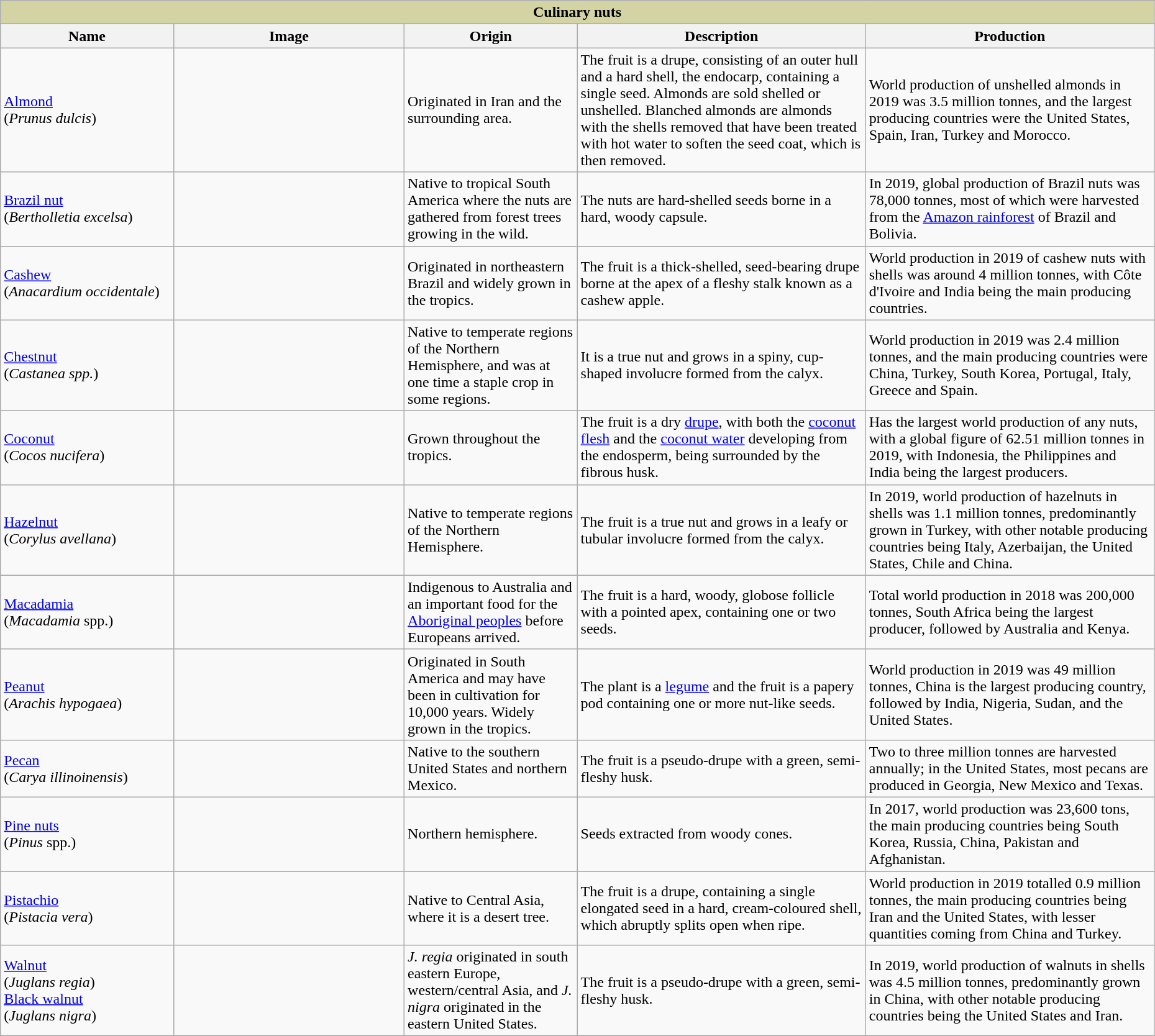<table style="width:98%;" class="wikitable">
<tr>
<th style="text-align:center; background:#d3d3a4;" colspan="5">Culinary nuts</th>
</tr>
<tr>
<th style="width:15%;">Name</th>
<th>Image</th>
<th style="width:15%;">Origin</th>
<th style="width:25%;">Description</th>
<th style="width:25%;">Production</th>
</tr>
<tr>
<td><a href='#'>Almond</a> <br>(<em>Prunus dulcis</em>)</td>
<td></td>
<td>Originated in Iran and the surrounding area.</td>
<td>The fruit is a drupe, consisting of an outer hull and a hard shell, the endocarp, containing a single seed. Almonds are sold shelled or unshelled. Blanched almonds are almonds with the shells removed that have been treated with hot water to soften the seed coat, which is then removed.</td>
<td>World production of unshelled almonds in 2019 was 3.5 million tonnes, and the largest producing countries were the United States, Spain, Iran, Turkey and Morocco.</td>
</tr>
<tr>
<td><a href='#'>Brazil nut</a> <br>(<em>Bertholletia excelsa</em>)</td>
<td></td>
<td>Native to tropical South America where the nuts are gathered from forest trees growing in the wild.</td>
<td>The nuts are hard-shelled seeds borne in a hard, woody capsule.</td>
<td>In 2019, global production of Brazil nuts was 78,000 tonnes, most of which were harvested from the <a href='#'>Amazon rainforest</a> of Brazil and Bolivia.</td>
</tr>
<tr>
<td><a href='#'>Cashew</a> <br>(<em>Anacardium occidentale</em>)</td>
<td></td>
<td>Originated in northeastern Brazil and widely grown in the tropics.</td>
<td>The fruit is a thick-shelled, seed-bearing drupe borne at the apex of a fleshy stalk known as a cashew apple.</td>
<td>World production in 2019 of cashew nuts with shells was around 4 million tonnes, with Côte d'Ivoire and India being the main producing countries.</td>
</tr>
<tr>
<td><a href='#'>Chestnut</a> <br>(<em>Castanea spp.</em>)</td>
<td></td>
<td>Native to temperate regions of the Northern Hemisphere, and was at one time a staple crop in some regions.</td>
<td>It is a true nut and grows in a spiny, cup-shaped involucre formed from the calyx.</td>
<td>World production in 2019 was 2.4 million tonnes, and the main producing countries were China, Turkey, South Korea, Portugal, Italy, Greece and Spain.</td>
</tr>
<tr>
<td><a href='#'>Coconut</a> <br>(<em>Cocos nucifera</em>)</td>
<td></td>
<td>Grown throughout the tropics.</td>
<td>The fruit is a dry <a href='#'>drupe</a>, with both the <a href='#'>coconut flesh</a> and the <a href='#'>coconut water</a> developing from the endosperm, being surrounded by the fibrous husk.</td>
<td>Has the largest world production of any nuts, with a global figure of 62.51 million tonnes in 2019, with Indonesia, the Philippines and India being the largest producers.</td>
</tr>
<tr>
<td><a href='#'>Hazelnut</a> <br>(<em>Corylus avellana</em>)</td>
<td></td>
<td>Native to temperate regions of the Northern Hemisphere.</td>
<td>The fruit is a true nut and grows in a leafy or tubular involucre formed from the calyx.</td>
<td>In 2019, world production of hazelnuts in shells was 1.1 million tonnes, predominantly grown in Turkey, with other notable producing countries being Italy, Azerbaijan, the United States, Chile and China.</td>
</tr>
<tr>
<td><a href='#'>Macadamia</a> <br>(<em>Macadamia</em> spp.)</td>
<td></td>
<td>Indigenous to Australia and an important food for the <a href='#'>Aboriginal peoples</a> before Europeans arrived.</td>
<td>The fruit is a hard, woody, globose follicle with a pointed apex, containing one or two seeds.</td>
<td>Total world production in 2018 was 200,000 tonnes, South Africa being the largest producer, followed by Australia and Kenya.</td>
</tr>
<tr>
<td><a href='#'>Peanut</a> <br>(<em>Arachis hypogaea</em>)</td>
<td></td>
<td>Originated in South America and may have been in cultivation for 10,000 years. Widely grown in the tropics.</td>
<td>The plant is a <a href='#'>legume</a> and the fruit is a papery pod containing one or more nut-like seeds.</td>
<td>World production in 2019 was 49 million tonnes, China is the largest producing country, followed by India, Nigeria, Sudan, and the United States.</td>
</tr>
<tr>
<td><a href='#'>Pecan</a> <br>(<em>Carya illinoinensis</em>)</td>
<td></td>
<td>Native to the southern United States and northern Mexico.</td>
<td>The fruit is a pseudo-drupe with a green, semi-fleshy husk.</td>
<td>Two to three million tonnes are harvested annually; in the United States, most pecans are produced in Georgia, New Mexico and Texas.</td>
</tr>
<tr>
<td><a href='#'>Pine nuts</a> <br>(<em>Pinus</em> spp.)</td>
<td></td>
<td>Northern hemisphere.</td>
<td>Seeds extracted from woody cones.</td>
<td>In 2017, world production was 23,600 tons, the main producing countries being South Korea, Russia, China, Pakistan and Afghanistan.</td>
</tr>
<tr>
<td><a href='#'>Pistachio</a> <br>(<em>Pistacia vera</em>)</td>
<td></td>
<td>Native to Central Asia, where it is a desert tree.</td>
<td>The fruit is a drupe, containing a single elongated seed in a hard, cream-coloured shell, which abruptly splits open when ripe.</td>
<td>World production in 2019 totalled 0.9 million tonnes, the main producing countries being Iran and the United States, with lesser quantities coming from China and Turkey.</td>
</tr>
<tr>
<td><a href='#'>Walnut</a> <br>(<em>Juglans regia</em>)<br><a href='#'>Black walnut</a> <br>(<em>Juglans nigra</em>)</td>
<td></td>
<td><em>J. regia</em> originated in south eastern Europe, western/central Asia, and <em>J. nigra</em> originated in the eastern United States.</td>
<td>The fruit is a pseudo-drupe with a green, semi-fleshy husk.</td>
<td>In 2019, world production of walnuts in shells was 4.5 million tonnes, predominantly grown in China, with other notable producing countries being the United States and Iran.</td>
</tr>
</table>
